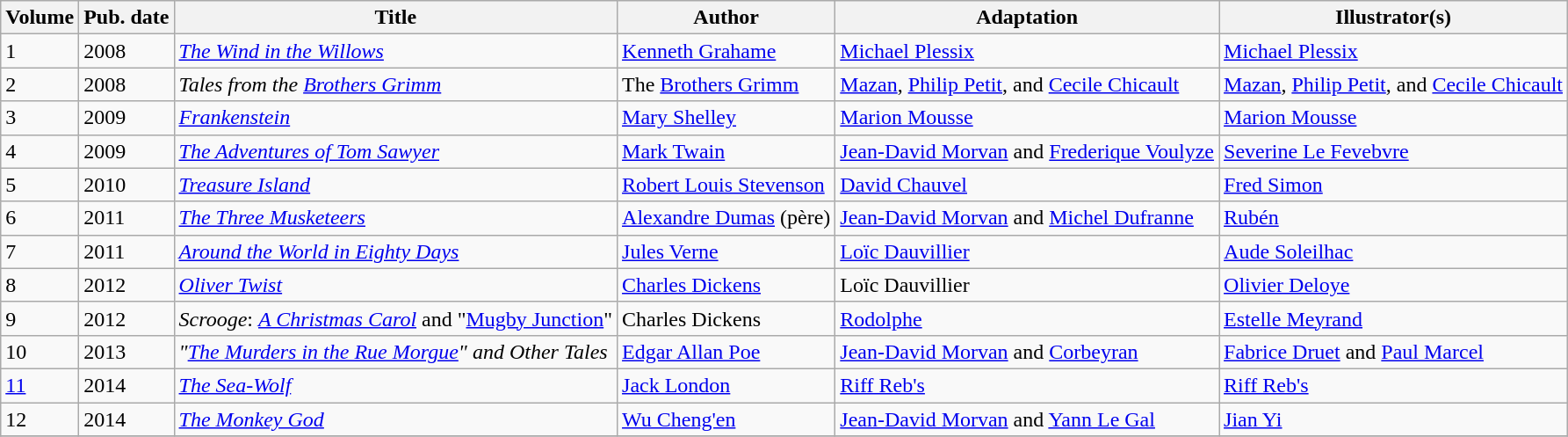<table class="wikitable sortable collapsible collapsed" border="1">
<tr>
<th>Volume</th>
<th>Pub. date</th>
<th>Title</th>
<th>Author</th>
<th>Adaptation</th>
<th>Illustrator(s)</th>
</tr>
<tr>
<td>1</td>
<td>2008</td>
<td data-sort-value="Wind in the Willows, The"><em><a href='#'>The Wind in the Willows</a></em></td>
<td data-sort-value="Grahame, Kenneth"><a href='#'>Kenneth Grahame</a></td>
<td data-sort-value="Plessix, Michael"><a href='#'>Michael Plessix</a></td>
<td data-sort-value="Plessix, Michael"><a href='#'>Michael Plessix</a></td>
</tr>
<tr>
<td>2</td>
<td>2008</td>
<td data-sort-value="Tales from the Brothers Grimm"><em>Tales from the <a href='#'>Brothers Grimm</a></em></td>
<td data-sort-value="Grimm, Brothers">The <a href='#'>Brothers Grimm</a></td>
<td data-sort-value="Mazan; Petit, Philip; Chicault, Cecile"><a href='#'>Mazan</a>, <a href='#'>Philip Petit</a>, and <a href='#'>Cecile Chicault</a></td>
<td data-sort-value="Mazan; Petit, Philip; Chicault, Cecile"><a href='#'>Mazan</a>, <a href='#'>Philip Petit</a>, and <a href='#'>Cecile Chicault</a></td>
</tr>
<tr>
<td>3</td>
<td>2009</td>
<td data-sort-value="Frankenstein"><em><a href='#'>Frankenstein</a></em></td>
<td data-sort-value="Shelley, Mary"><a href='#'>Mary Shelley</a></td>
<td data-sort-value="Mousse, Marion"><a href='#'>Marion Mousse</a></td>
<td data-sort-value="Mousse, Marion"><a href='#'>Marion Mousse</a></td>
</tr>
<tr>
<td>4</td>
<td>2009</td>
<td data-sort-value="Adventures of Tom Sawyer"><em><a href='#'>The Adventures of Tom Sawyer</a></em></td>
<td data-sort-value="Twain, Mark"><a href='#'>Mark Twain</a></td>
<td data-sort-value="Morvan, Jean-David; Voylyze, Frederique"><a href='#'>Jean-David Morvan</a> and <a href='#'>Frederique Voulyze</a></td>
<td data-sort-value="Fevebvre, Severine Le"><a href='#'>Severine Le Fevebvre</a></td>
</tr>
<tr>
<td>5</td>
<td>2010</td>
<td data-sort-value="Treasure Island"><em><a href='#'>Treasure Island</a></em></td>
<td data-sort-value="Stevenson, Robert Louis"><a href='#'>Robert Louis Stevenson</a></td>
<td data-sort-value="Chauvel, David"><a href='#'>David Chauvel</a></td>
<td data-sort-value="Simon, Fred"><a href='#'>Fred Simon</a></td>
</tr>
<tr>
<td>6</td>
<td>2011</td>
<td data-sort-value="Three Musketeers, The"><em><a href='#'>The Three Musketeers</a></em></td>
<td data-sort-value="Dumas, Alexandre (pere)"><a href='#'>Alexandre Dumas</a> (père)</td>
<td data-sort-value="Morvan, Jean-David; Dufranne, Michel"><a href='#'>Jean-David Morvan</a> and <a href='#'>Michel Dufranne</a></td>
<td data-sort-value="Rubén"><a href='#'>Rubén</a></td>
</tr>
<tr>
<td>7</td>
<td>2011</td>
<td data-sort-value="Around the World in Eighty Days"><em><a href='#'>Around the World in Eighty Days</a></em></td>
<td data-sort-value="Verne, Jules"><a href='#'>Jules Verne</a></td>
<td data-sort-value="Dauvillier, Loïc"><a href='#'>Loïc Dauvillier</a></td>
<td data-sort-value="Soleilhax, Aude"><a href='#'>Aude Soleilhac</a></td>
</tr>
<tr>
<td>8</td>
<td>2012</td>
<td data-sort-value="Oliver Twist"><em><a href='#'>Oliver Twist</a></em></td>
<td data-sort-value="Dickens, Charles"><a href='#'>Charles Dickens</a></td>
<td data-sort-value="Dauvillier, Loïc">Loïc Dauvillier</td>
<td data-sort-value="Deloye, Olivier"><a href='#'>Olivier Deloye</a></td>
</tr>
<tr>
<td>9</td>
<td>2012</td>
<td data-sort-value="Scrooge"><em>Scrooge</em>: <em><a href='#'>A Christmas Carol</a></em> and "<a href='#'>Mugby Junction</a>"</td>
<td data-sort-value="Dickens, Charles">Charles Dickens</td>
<td data-sort-value="Rudolphe"><a href='#'>Rodolphe</a></td>
<td data-sort-value="Meyrand, Estelle"><a href='#'>Estelle Meyrand</a></td>
</tr>
<tr>
<td>10</td>
<td>2013</td>
<td data-sort-value="Murders in the Rue Morgue"><em>"<a href='#'>The Murders in the Rue Morgue</a>" and Other Tales</em></td>
<td data-sort-value="Poe, Edgar Allen"><a href='#'>Edgar Allan Poe</a></td>
<td data-sort-value="Morvan, Jean-David; Corbeyran"><a href='#'>Jean-David Morvan</a> and <a href='#'>Corbeyran</a></td>
<td data-sort-value="Druet, Fabrice; Marcel, Paul"><a href='#'>Fabrice Druet</a> and <a href='#'>Paul Marcel</a></td>
</tr>
<tr>
<td><a href='#'>11</a></td>
<td>2014</td>
<td data-sort-value="Sea-Wolf, The"><em><a href='#'>The Sea-Wolf</a></em></td>
<td data-sort-value="London, Jack"><a href='#'>Jack London</a></td>
<td data-sort-value="Riff Reb's"><a href='#'>Riff Reb's</a></td>
<td data-sort-value="Riff Reb's"><a href='#'>Riff Reb's</a></td>
</tr>
<tr>
<td>12</td>
<td>2014</td>
<td data-sort-value="Monkey God, The"><em><a href='#'>The Monkey God</a></em></td>
<td data-sort-value="Cheng'en, Wu"><a href='#'>Wu Cheng'en</a></td>
<td data-sort-value="Morvan, Jean-David; Gal, Yann Le"><a href='#'>Jean-David Morvan</a> and <a href='#'>Yann Le Gal</a></td>
<td data-sort-value="Yi, Jian"><a href='#'>Jian Yi</a></td>
</tr>
<tr -->
</tr>
</table>
